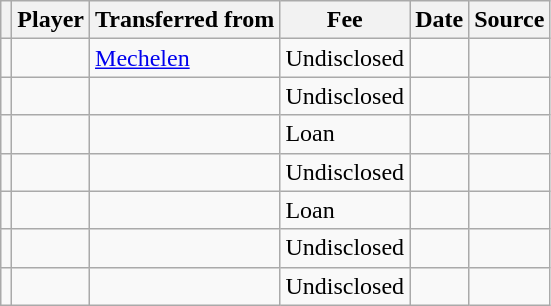<table class="wikitable plainrowheaders sortable">
<tr>
<th></th>
<th scope=col><strong>Player</strong></th>
<th><strong>Transferred from</strong></th>
<th !scope=col; style="width: 65px;"><strong>Fee</strong></th>
<th scope=col><strong>Date</strong></th>
<th scope=col><strong>Source</strong></th>
</tr>
<tr>
<td align=center></td>
<td></td>
<td><a href='#'>Mechelen</a></td>
<td>Undisclosed</td>
<td></td>
<td></td>
</tr>
<tr>
<td align=center></td>
<td></td>
<td></td>
<td>Undisclosed</td>
<td></td>
<td></td>
</tr>
<tr>
<td align=center></td>
<td></td>
<td></td>
<td>Loan</td>
<td></td>
<td></td>
</tr>
<tr>
<td align=center></td>
<td></td>
<td></td>
<td>Undisclosed</td>
<td></td>
<td></td>
</tr>
<tr>
<td align=center></td>
<td></td>
<td></td>
<td>Loan</td>
<td></td>
<td></td>
</tr>
<tr>
<td align=center></td>
<td></td>
<td></td>
<td>Undisclosed</td>
<td></td>
<td></td>
</tr>
<tr>
<td align=center></td>
<td></td>
<td></td>
<td>Undisclosed</td>
<td></td>
<td></td>
</tr>
</table>
